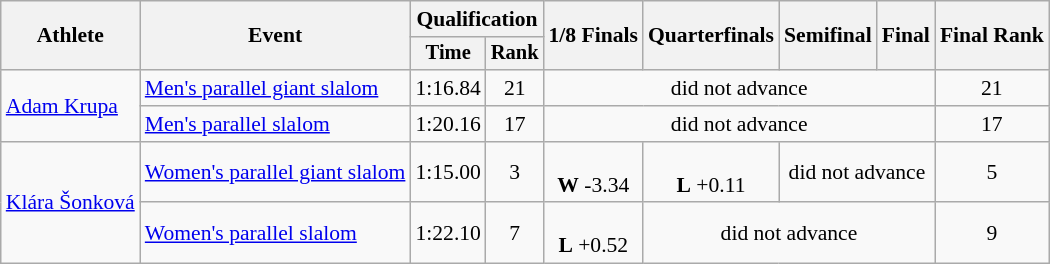<table class="wikitable" style="font-size:90%">
<tr>
<th rowspan="2">Athlete</th>
<th rowspan="2">Event</th>
<th colspan="2">Qualification</th>
<th rowspan="2">1/8 Finals</th>
<th rowspan="2">Quarterfinals</th>
<th rowspan="2">Semifinal</th>
<th rowspan="2">Final</th>
<th rowspan="2">Final Rank</th>
</tr>
<tr style="font-size:95%">
<th>Time</th>
<th>Rank</th>
</tr>
<tr align="center">
<td rowspan="2" align="left"><a href='#'>Adam Krupa</a></td>
<td align="left"><a href='#'>Men's parallel giant slalom</a></td>
<td>1:16.84</td>
<td>21</td>
<td colspan="4">did not advance</td>
<td>21</td>
</tr>
<tr align="center">
<td align=left><a href='#'>Men's parallel slalom</a></td>
<td>1:20.16</td>
<td>17</td>
<td colspan="4">did not advance</td>
<td>17</td>
</tr>
<tr align="center">
<td rowspan="2" align="left"><a href='#'>Klára Šonková</a></td>
<td align="left"><a href='#'>Women's parallel giant slalom</a></td>
<td>1:15.00</td>
<td>3</td>
<td><br><strong>W</strong> -3.34</td>
<td><br><strong>L</strong> +0.11</td>
<td colspan="2">did not advance</td>
<td>5</td>
</tr>
<tr align="center">
<td align=left><a href='#'>Women's parallel slalom</a></td>
<td>1:22.10</td>
<td>7</td>
<td><br><strong>L</strong> +0.52</td>
<td colspan="3">did not advance</td>
<td>9</td>
</tr>
</table>
